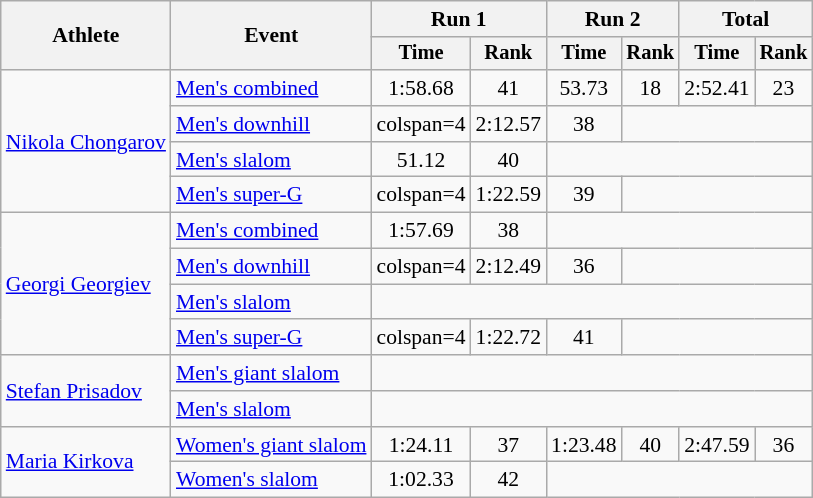<table class="wikitable" style="font-size:90%">
<tr>
<th rowspan=2>Athlete</th>
<th rowspan=2>Event</th>
<th colspan=2>Run 1</th>
<th colspan=2>Run 2</th>
<th colspan=2>Total</th>
</tr>
<tr style="font-size:95%">
<th>Time</th>
<th>Rank</th>
<th>Time</th>
<th>Rank</th>
<th>Time</th>
<th>Rank</th>
</tr>
<tr align=center>
<td align=left rowspan=4><a href='#'>Nikola Chongarov</a></td>
<td align=left><a href='#'>Men's combined</a></td>
<td>1:58.68</td>
<td>41</td>
<td>53.73</td>
<td>18</td>
<td>2:52.41</td>
<td>23</td>
</tr>
<tr align=center>
<td align=left><a href='#'>Men's downhill</a></td>
<td>colspan=4 </td>
<td>2:12.57</td>
<td>38</td>
</tr>
<tr align=center>
<td align=left><a href='#'>Men's slalom</a></td>
<td>51.12</td>
<td>40</td>
<td colspan=4></td>
</tr>
<tr align=center>
<td align=left><a href='#'>Men's super-G</a></td>
<td>colspan=4 </td>
<td>1:22.59</td>
<td>39</td>
</tr>
<tr align=center>
<td align=left rowspan=4><a href='#'>Georgi Georgiev</a></td>
<td align=left><a href='#'>Men's combined</a></td>
<td>1:57.69</td>
<td>38</td>
<td colspan="4"></td>
</tr>
<tr align=center>
<td align=left><a href='#'>Men's downhill</a></td>
<td>colspan=4 </td>
<td>2:12.49</td>
<td>36</td>
</tr>
<tr align=center>
<td align=left><a href='#'>Men's slalom</a></td>
<td colspan="6"></td>
</tr>
<tr align=center>
<td align=left><a href='#'>Men's super-G</a></td>
<td>colspan=4 </td>
<td>1:22.72</td>
<td>41</td>
</tr>
<tr align=center>
<td align=left rowspan=2><a href='#'>Stefan Prisadov</a></td>
<td align=left><a href='#'>Men's giant slalom</a></td>
<td colspan="6"></td>
</tr>
<tr align=center>
<td align=left><a href='#'>Men's slalom</a></td>
<td colspan="6"></td>
</tr>
<tr align=center>
<td align=left rowspan=2><a href='#'>Maria Kirkova</a></td>
<td align=left><a href='#'>Women's giant slalom</a></td>
<td>1:24.11</td>
<td>37</td>
<td>1:23.48</td>
<td>40</td>
<td>2:47.59</td>
<td>36</td>
</tr>
<tr align=center>
<td align=left><a href='#'>Women's slalom</a></td>
<td>1:02.33</td>
<td>42</td>
<td colspan=4></td>
</tr>
</table>
